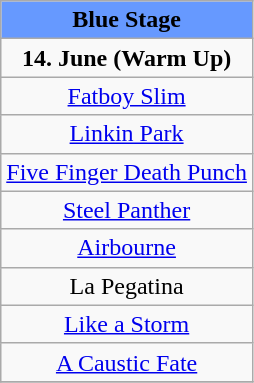<table class="wikitable" style="text-align:center">
<tr>
<td colspan="3"  style="background-color:#6699FF"><strong>Blue Stage</strong></td>
</tr>
<tr>
<td><strong>14. June (Warm Up)</strong></td>
</tr>
<tr>
<td><a href='#'>Fatboy Slim</a></td>
</tr>
<tr>
<td><a href='#'>Linkin Park</a></td>
</tr>
<tr>
<td><a href='#'>Five Finger Death Punch</a></td>
</tr>
<tr>
<td><a href='#'>Steel Panther</a></td>
</tr>
<tr>
<td><a href='#'>Airbourne</a></td>
</tr>
<tr>
<td>La Pegatina</td>
</tr>
<tr>
<td><a href='#'>Like a Storm</a></td>
</tr>
<tr>
<td><a href='#'>A Caustic Fate</a></td>
</tr>
<tr>
</tr>
</table>
